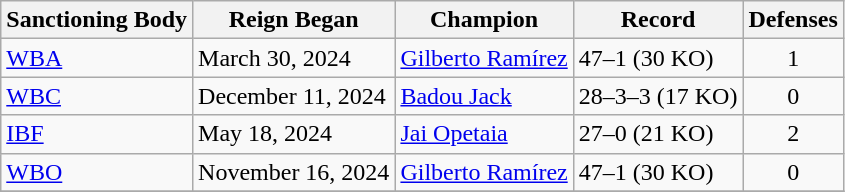<table class="wikitable">
<tr>
<th>Sanctioning Body</th>
<th>Reign Began</th>
<th>Champion</th>
<th>Record</th>
<th>Defenses</th>
</tr>
<tr>
<td><a href='#'>WBA</a></td>
<td>March 30, 2024</td>
<td><a href='#'>Gilberto Ramírez</a></td>
<td>47–1 (30 KO)</td>
<td align=center>1</td>
</tr>
<tr>
<td><a href='#'>WBC</a></td>
<td>December 11, 2024</td>
<td><a href='#'>Badou Jack</a></td>
<td>28–3–3 (17 KO)</td>
<td align=center>0</td>
</tr>
<tr>
<td><a href='#'>IBF</a></td>
<td>May 18, 2024</td>
<td><a href='#'>Jai Opetaia</a></td>
<td>27–0 (21 KO)</td>
<td align=center>2</td>
</tr>
<tr>
<td><a href='#'>WBO</a></td>
<td>November 16, 2024</td>
<td><a href='#'>Gilberto Ramírez</a></td>
<td>47–1 (30 KO)</td>
<td align=center>0</td>
</tr>
<tr>
</tr>
</table>
